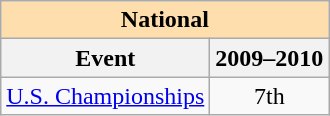<table class="wikitable" style="text-align:center">
<tr>
<th style="background-color: #ffdead; " colspan=2 align=center>National</th>
</tr>
<tr>
<th>Event</th>
<th>2009–2010</th>
</tr>
<tr>
<td align=left><a href='#'>U.S. Championships</a></td>
<td>7th</td>
</tr>
</table>
